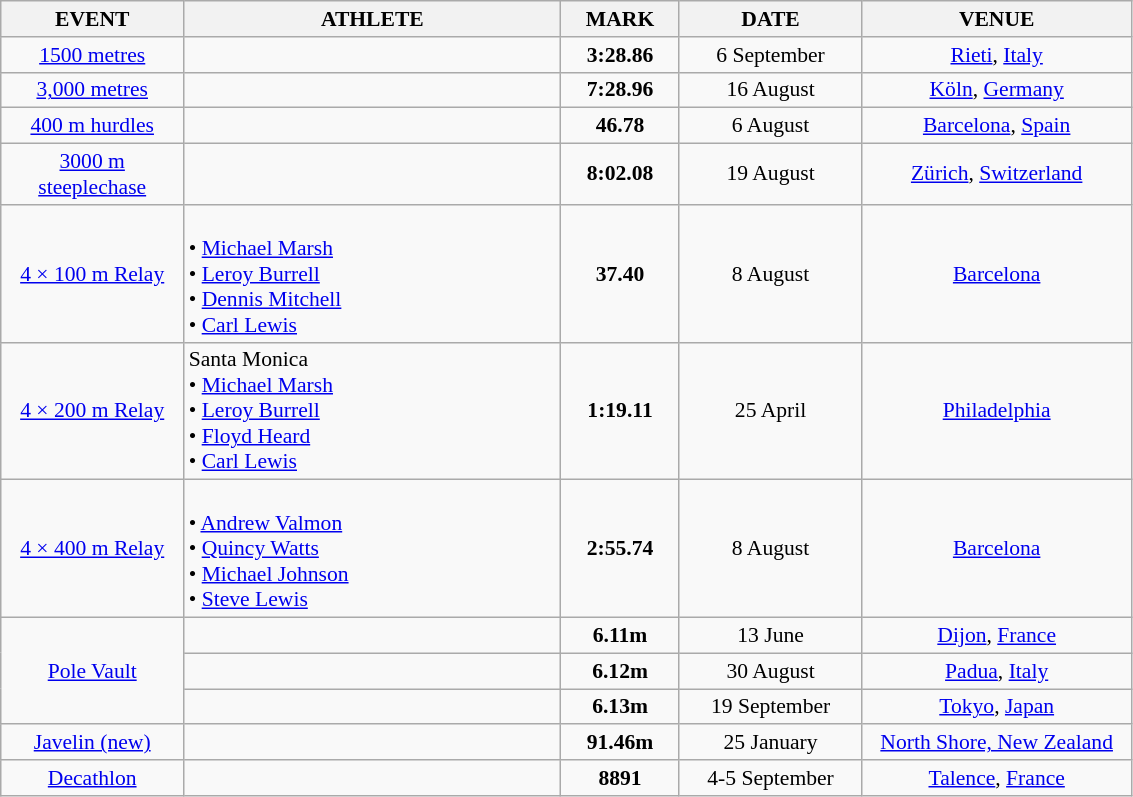<table class="wikitable" style="border-collapse: collapse; font-size: 90%;">
<tr>
<th align="center" style="width: 8em">EVENT</th>
<th align="center" style="width: 17em">ATHLETE</th>
<th align="center" style="width: 5em">MARK</th>
<th align="center" style="width: 8em">DATE</th>
<th align="center" style="width: 12em">VENUE</th>
</tr>
<tr>
<td align="center"><a href='#'>1500 metres</a></td>
<td></td>
<td align="center"><strong>3:28.86</strong></td>
<td align="center">6 September</td>
<td align="center"><a href='#'>Rieti</a>, <a href='#'>Italy</a></td>
</tr>
<tr>
<td align="center"><a href='#'>3,000 metres</a></td>
<td></td>
<td align="center"><strong>7:28.96</strong></td>
<td align="center">16 August</td>
<td align="center"><a href='#'>Köln</a>, <a href='#'>Germany</a></td>
</tr>
<tr>
<td align="center"><a href='#'>400 m hurdles</a></td>
<td></td>
<td align="center"><strong>46.78</strong></td>
<td align="center">6 August</td>
<td align="center"><a href='#'>Barcelona</a>, <a href='#'>Spain</a></td>
</tr>
<tr>
<td align="center"><a href='#'>3000 m steeplechase</a></td>
<td></td>
<td align="center"><strong>8:02.08</strong></td>
<td align="center">19 August</td>
<td align="center"><a href='#'>Zürich</a>, <a href='#'>Switzerland</a></td>
</tr>
<tr>
<td align="center"><a href='#'>4 × 100 m Relay</a></td>
<td><strong></strong><br>• <a href='#'>Michael Marsh</a><br>• <a href='#'>Leroy Burrell</a><br>• <a href='#'>Dennis Mitchell</a><br>• <a href='#'>Carl Lewis</a></td>
<td align="center"><strong>37.40</strong></td>
<td align="center">8 August</td>
<td align="center"><a href='#'>Barcelona</a></td>
</tr>
<tr>
<td align="center"><a href='#'>4 × 200 m Relay</a></td>
<td>Santa Monica <strong></strong><br>• <a href='#'>Michael Marsh</a><br>• <a href='#'>Leroy Burrell</a><br>• <a href='#'>Floyd Heard</a><br>• <a href='#'>Carl Lewis</a></td>
<td align="center"><strong>1:19.11</strong></td>
<td align="center">25 April</td>
<td align="center"><a href='#'>Philadelphia</a></td>
</tr>
<tr>
<td align="center"><a href='#'>4 × 400 m Relay</a></td>
<td><strong></strong><br>• <a href='#'>Andrew Valmon</a><br>• <a href='#'>Quincy Watts</a><br>• <a href='#'>Michael Johnson</a><br>• <a href='#'>Steve Lewis</a></td>
<td align="center"><strong>2:55.74</strong></td>
<td align="center">8 August</td>
<td align="center"><a href='#'>Barcelona</a></td>
</tr>
<tr>
<td rowspan="3" align="center"><a href='#'>Pole Vault</a></td>
<td></td>
<td align="center"><strong>6.11m</strong></td>
<td align="center">13 June</td>
<td align="center"><a href='#'>Dijon</a>, <a href='#'>France</a></td>
</tr>
<tr>
<td></td>
<td align="center"><strong>6.12m</strong></td>
<td align="center">30 August</td>
<td align="center"><a href='#'>Padua</a>, <a href='#'>Italy</a></td>
</tr>
<tr>
<td></td>
<td align="center"><strong>6.13m</strong></td>
<td align="center">19 September</td>
<td align="center"><a href='#'>Tokyo</a>, <a href='#'>Japan</a></td>
</tr>
<tr>
<td align="center"><a href='#'>Javelin (new)</a></td>
<td></td>
<td align="center"><strong>91.46m</strong></td>
<td align="center">25 January</td>
<td align="center"><a href='#'>North Shore, New Zealand</a></td>
</tr>
<tr>
<td align="center"><a href='#'>Decathlon</a></td>
<td></td>
<td align="center"><strong>8891</strong></td>
<td align="center">4-5 September</td>
<td align="center"><a href='#'>Talence</a>, <a href='#'>France</a></td>
</tr>
</table>
